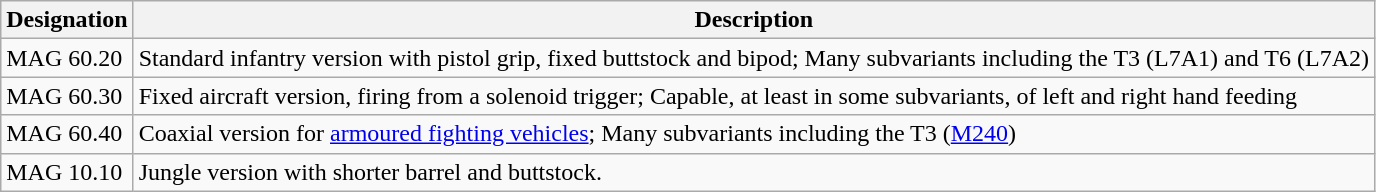<table class="wikitable">
<tr>
<th>Designation</th>
<th>Description</th>
</tr>
<tr>
<td>MAG 60.20</td>
<td>Standard infantry version with pistol grip, fixed buttstock and bipod; Many subvariants including the T3 (L7A1) and T6 (L7A2)</td>
</tr>
<tr>
<td>MAG 60.30</td>
<td>Fixed aircraft version, firing from a solenoid trigger; Capable, at least in some subvariants, of left and right hand feeding</td>
</tr>
<tr>
<td>MAG 60.40</td>
<td>Coaxial version for <a href='#'>armoured fighting vehicles</a>; Many subvariants including the T3 (<a href='#'>M240</a>)</td>
</tr>
<tr>
<td>MAG 10.10</td>
<td>Jungle version with shorter barrel and buttstock.</td>
</tr>
</table>
